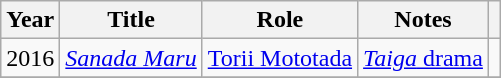<table class="wikitable">
<tr>
<th>Year</th>
<th>Title</th>
<th>Role</th>
<th>Notes</th>
<th></th>
</tr>
<tr>
<td>2016</td>
<td><em><a href='#'>Sanada Maru</a></em></td>
<td><a href='#'>Torii Mototada</a></td>
<td><a href='#'><em>Taiga</em> drama</a></td>
<td></td>
</tr>
<tr>
</tr>
</table>
